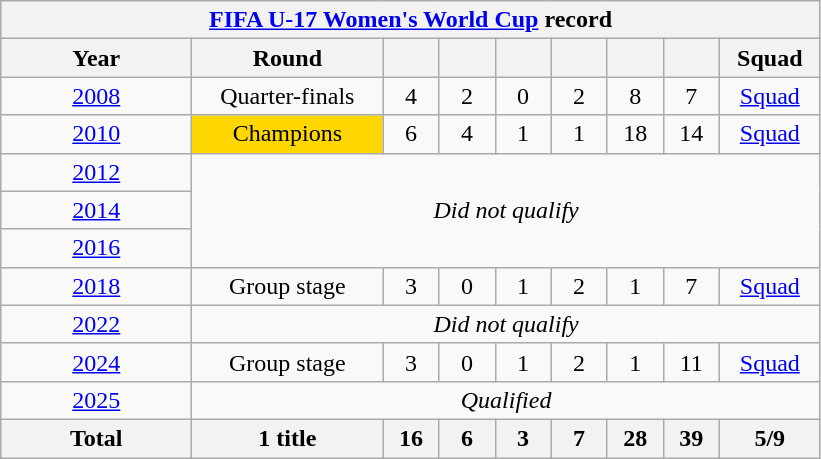<table class="wikitable" style="text-align: center;">
<tr>
<th colspan="9"><a href='#'>FIFA U-17 Women's World Cup</a> record</th>
</tr>
<tr>
<th width="120">Year</th>
<th width="120">Round</th>
<th width="30"></th>
<th width="30"></th>
<th width="30"></th>
<th width="30"></th>
<th width="30"></th>
<th width="30"></th>
<th width="60">Squad</th>
</tr>
<tr>
<td> <a href='#'>2008</a></td>
<td>Quarter-finals</td>
<td>4</td>
<td>2</td>
<td>0</td>
<td>2</td>
<td>8</td>
<td>7</td>
<td><a href='#'>Squad</a></td>
</tr>
<tr>
<td> <a href='#'>2010</a></td>
<td style="background:gold;">Champions</td>
<td>6</td>
<td>4</td>
<td>1</td>
<td>1</td>
<td>18</td>
<td>14</td>
<td><a href='#'>Squad</a></td>
</tr>
<tr>
<td> <a href='#'>2012</a></td>
<td Rowspan=3 Colspan=8><em>Did not qualify</em></td>
</tr>
<tr>
<td> <a href='#'>2014</a></td>
</tr>
<tr>
<td> <a href='#'>2016</a></td>
</tr>
<tr>
<td> <a href='#'>2018</a></td>
<td>Group stage</td>
<td>3</td>
<td>0</td>
<td>1</td>
<td>2</td>
<td>1</td>
<td>7</td>
<td><a href='#'>Squad</a></td>
</tr>
<tr>
<td> <a href='#'>2022</a></td>
<td Colspan=8><em>Did not qualify</em></td>
</tr>
<tr>
<td> <a href='#'>2024</a></td>
<td>Group stage</td>
<td>3</td>
<td>0</td>
<td>1</td>
<td>2</td>
<td>1</td>
<td>11</td>
<td><a href='#'>Squad</a></td>
</tr>
<tr>
<td> <a href='#'>2025</a></td>
<td colspan="8"><em>Qualified</em></td>
</tr>
<tr>
<th>Total</th>
<th>1 title</th>
<th>16</th>
<th>6</th>
<th>3</th>
<th>7</th>
<th>28</th>
<th>39</th>
<th>5/9</th>
</tr>
</table>
